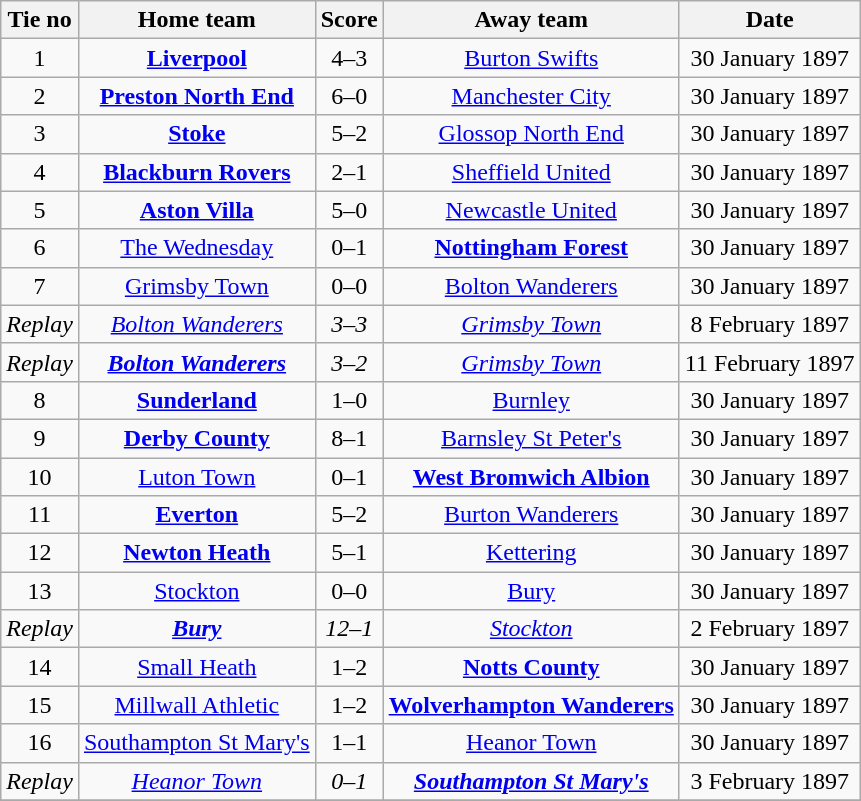<table class="wikitable" style="text-align: center">
<tr>
<th>Tie no</th>
<th>Home team</th>
<th>Score</th>
<th>Away team</th>
<th>Date</th>
</tr>
<tr>
<td>1</td>
<td><strong><a href='#'>Liverpool</a></strong></td>
<td>4–3</td>
<td><a href='#'>Burton Swifts</a></td>
<td>30 January 1897</td>
</tr>
<tr>
<td>2</td>
<td><strong><a href='#'>Preston North End</a></strong></td>
<td>6–0</td>
<td><a href='#'>Manchester City</a></td>
<td>30 January 1897</td>
</tr>
<tr>
<td>3</td>
<td><strong><a href='#'>Stoke</a></strong></td>
<td>5–2</td>
<td><a href='#'>Glossop North End</a></td>
<td>30 January 1897</td>
</tr>
<tr>
<td>4</td>
<td><strong><a href='#'>Blackburn Rovers</a></strong></td>
<td>2–1</td>
<td><a href='#'>Sheffield United</a></td>
<td>30 January 1897</td>
</tr>
<tr>
<td>5</td>
<td><strong><a href='#'>Aston Villa</a></strong></td>
<td>5–0</td>
<td><a href='#'>Newcastle United</a></td>
<td>30 January 1897</td>
</tr>
<tr>
<td>6</td>
<td><a href='#'>The Wednesday</a></td>
<td>0–1</td>
<td><strong><a href='#'>Nottingham Forest</a></strong></td>
<td>30 January 1897</td>
</tr>
<tr>
<td>7</td>
<td><a href='#'>Grimsby Town</a></td>
<td>0–0</td>
<td><a href='#'>Bolton Wanderers</a></td>
<td>30 January 1897</td>
</tr>
<tr>
<td><em>Replay</em></td>
<td><em><a href='#'>Bolton Wanderers</a></em></td>
<td><em>3–3</em></td>
<td><em><a href='#'>Grimsby Town</a></em></td>
<td>8 February 1897</td>
</tr>
<tr>
<td><em>Replay</em></td>
<td><strong><em><a href='#'>Bolton Wanderers</a></em></strong></td>
<td><em>3–2</em></td>
<td><em><a href='#'>Grimsby Town</a></em></td>
<td>11 February 1897</td>
</tr>
<tr>
<td>8</td>
<td><strong><a href='#'>Sunderland</a></strong></td>
<td>1–0</td>
<td><a href='#'>Burnley</a></td>
<td>30 January 1897</td>
</tr>
<tr>
<td>9</td>
<td><strong><a href='#'>Derby County</a></strong></td>
<td>8–1</td>
<td><a href='#'>Barnsley St Peter's</a></td>
<td>30 January 1897</td>
</tr>
<tr>
<td>10</td>
<td><a href='#'>Luton Town</a></td>
<td>0–1</td>
<td><strong><a href='#'>West Bromwich Albion</a></strong></td>
<td>30 January 1897</td>
</tr>
<tr>
<td>11</td>
<td><strong><a href='#'>Everton</a></strong></td>
<td>5–2</td>
<td><a href='#'>Burton Wanderers</a></td>
<td>30 January 1897</td>
</tr>
<tr>
<td>12</td>
<td><strong><a href='#'>Newton Heath</a></strong></td>
<td>5–1</td>
<td><a href='#'>Kettering</a></td>
<td>30 January 1897</td>
</tr>
<tr>
<td>13</td>
<td><a href='#'>Stockton</a></td>
<td>0–0</td>
<td><a href='#'>Bury</a></td>
<td>30 January 1897</td>
</tr>
<tr>
<td><em>Replay</em></td>
<td><strong><em><a href='#'>Bury</a></em></strong></td>
<td><em>12–1</em></td>
<td><em><a href='#'>Stockton</a></em></td>
<td>2 February 1897</td>
</tr>
<tr>
<td>14</td>
<td><a href='#'>Small Heath</a></td>
<td>1–2</td>
<td><strong><a href='#'>Notts County</a></strong></td>
<td>30 January 1897</td>
</tr>
<tr>
<td>15</td>
<td><a href='#'>Millwall Athletic</a></td>
<td>1–2</td>
<td><strong><a href='#'>Wolverhampton Wanderers</a></strong></td>
<td>30 January 1897</td>
</tr>
<tr>
<td>16</td>
<td><a href='#'>Southampton St Mary's</a></td>
<td>1–1</td>
<td><a href='#'>Heanor Town</a></td>
<td>30 January 1897</td>
</tr>
<tr>
<td><em>Replay</em></td>
<td><em><a href='#'>Heanor Town</a></em></td>
<td><em>0–1</em></td>
<td><strong><em><a href='#'>Southampton St Mary's</a></em></strong></td>
<td>3 February 1897</td>
</tr>
<tr>
</tr>
</table>
